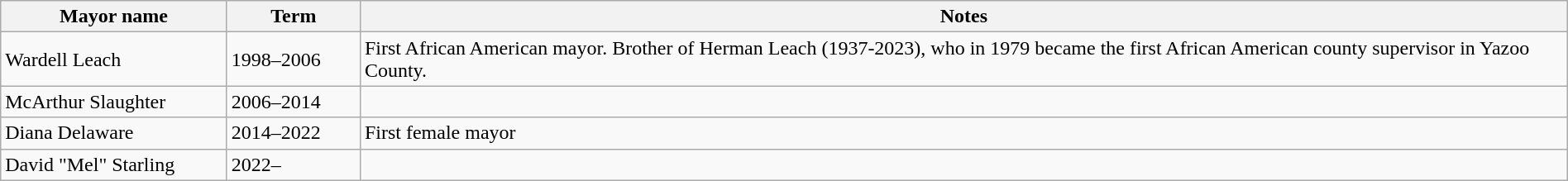<table class="wikitable" style="width:100%">
<tr>
<th style="width:175px">Mayor name</th>
<th style="width:100px">Term</th>
<th class="unsortable">Notes</th>
</tr>
<tr>
<td>Wardell Leach</td>
<td>1998–2006</td>
<td>First African American mayor. Brother of Herman Leach (1937-2023), who in 1979 became the first African American county supervisor in Yazoo County.</td>
</tr>
<tr>
<td>McArthur Slaughter</td>
<td>2006–2014</td>
<td></td>
</tr>
<tr>
<td>Diana Delaware</td>
<td>2014–2022</td>
<td>First female mayor</td>
</tr>
<tr>
<td>David "Mel" Starling</td>
<td>2022–</td>
<td></td>
</tr>
</table>
